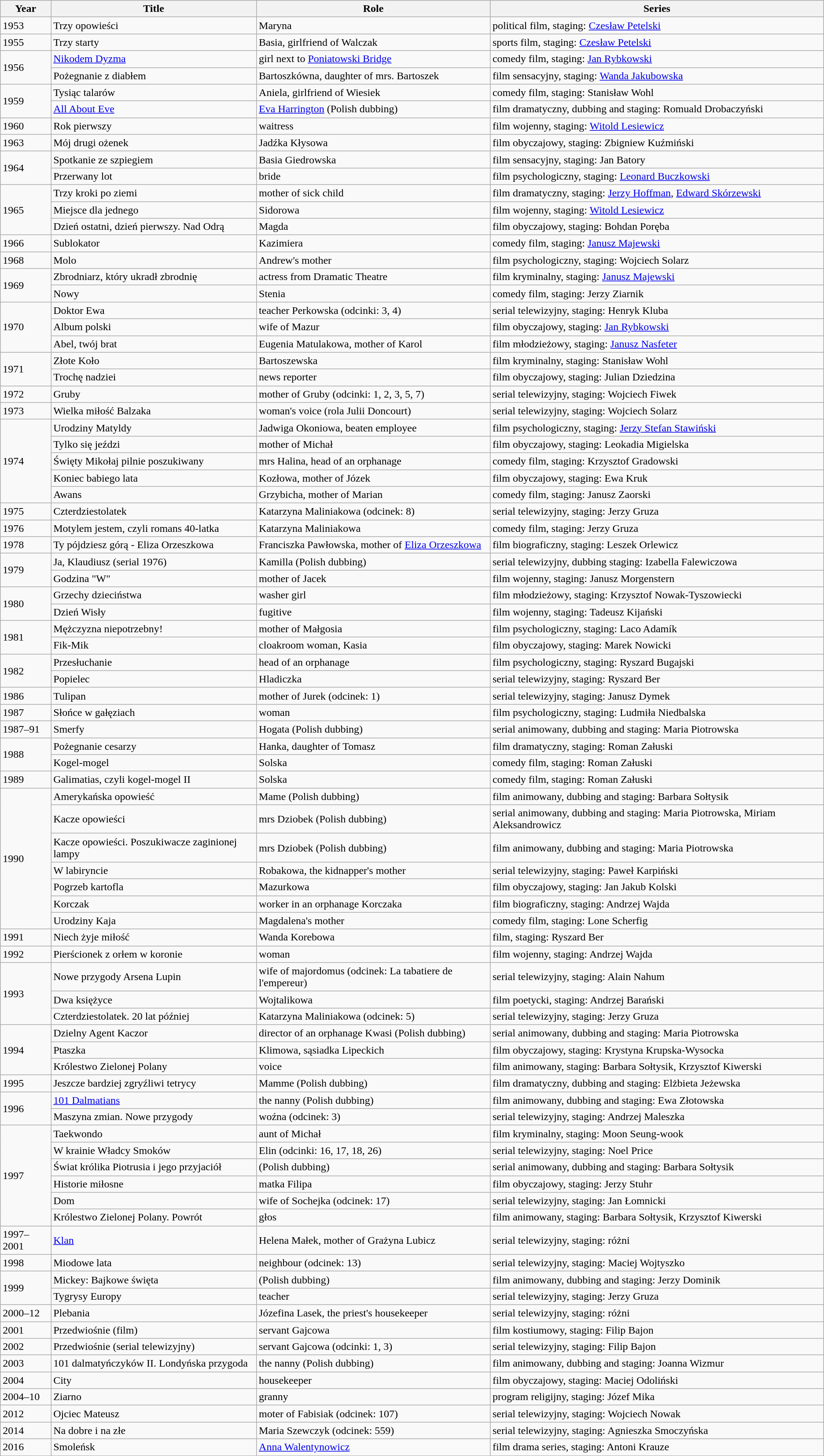<table border="1" class="wikitable">
<tr>
<th>Year</th>
<th>Title</th>
<th>Role</th>
<th>Series</th>
</tr>
<tr>
<td>1953</td>
<td>Trzy opowieści</td>
<td>Maryna</td>
<td>political film, staging: <a href='#'>Czesław Petelski</a></td>
</tr>
<tr>
<td>1955</td>
<td>Trzy starty</td>
<td>Basia, girlfriend of Walczak</td>
<td>sports film, staging: <a href='#'>Czesław Petelski</a></td>
</tr>
<tr>
<td rowspan="2">1956</td>
<td><a href='#'>Nikodem Dyzma</a></td>
<td>girl next to <a href='#'>Poniatowski Bridge</a></td>
<td>comedy film, staging: <a href='#'>Jan Rybkowski</a></td>
</tr>
<tr>
<td>Pożegnanie z diabłem</td>
<td>Bartoszkówna, daughter of mrs. Bartoszek</td>
<td>film sensacyjny, staging: <a href='#'>Wanda Jakubowska</a></td>
</tr>
<tr>
<td rowspan="2">1959</td>
<td>Tysiąc talarów</td>
<td>Aniela, girlfriend of Wiesiek</td>
<td>comedy film, staging: Stanisław Wohl</td>
</tr>
<tr>
<td><a href='#'>All About Eve</a></td>
<td><a href='#'>Eva Harrington</a> (Polish dubbing)</td>
<td>film dramatyczny, dubbing and staging: Romuald Drobaczyński</td>
</tr>
<tr>
<td>1960</td>
<td>Rok pierwszy</td>
<td>waitress</td>
<td>film wojenny, staging: <a href='#'>Witold Lesiewicz</a></td>
</tr>
<tr>
<td>1963</td>
<td>Mój drugi ożenek</td>
<td>Jadźka Kłysowa</td>
<td>film obyczajowy, staging: Zbigniew Kuźmiński</td>
</tr>
<tr>
<td rowspan="2">1964</td>
<td>Spotkanie ze szpiegiem</td>
<td>Basia Giedrowska</td>
<td>film sensacyjny, staging: Jan Batory</td>
</tr>
<tr>
<td>Przerwany lot</td>
<td>bride</td>
<td>film psychologiczny, staging: <a href='#'>Leonard Buczkowski</a></td>
</tr>
<tr>
<td rowspan="3">1965</td>
<td>Trzy kroki po ziemi</td>
<td>mother of sick child</td>
<td>film dramatyczny, staging: <a href='#'>Jerzy Hoffman</a>, <a href='#'>Edward Skórzewski</a></td>
</tr>
<tr>
<td>Miejsce dla jednego</td>
<td>Sidorowa</td>
<td>film wojenny, staging: <a href='#'>Witold Lesiewicz</a></td>
</tr>
<tr>
<td>Dzień ostatni, dzień pierwszy. Nad Odrą</td>
<td>Magda</td>
<td>film obyczajowy, staging: Bohdan Poręba</td>
</tr>
<tr>
<td>1966</td>
<td>Sublokator</td>
<td>Kazimiera</td>
<td>comedy film, staging: <a href='#'>Janusz Majewski</a></td>
</tr>
<tr>
<td>1968</td>
<td>Molo</td>
<td>Andrew's mother</td>
<td>film psychologiczny, staging: Wojciech Solarz</td>
</tr>
<tr>
<td rowspan="2">1969</td>
<td>Zbrodniarz, który ukradł zbrodnię</td>
<td>actress from Dramatic Theatre</td>
<td>film kryminalny, staging: <a href='#'>Janusz Majewski</a></td>
</tr>
<tr>
<td>Nowy</td>
<td>Stenia</td>
<td>comedy film, staging: Jerzy Ziarnik</td>
</tr>
<tr>
<td rowspan="3">1970</td>
<td>Doktor Ewa</td>
<td>teacher Perkowska (odcinki: 3, 4)</td>
<td>serial telewizyjny, staging: Henryk Kluba</td>
</tr>
<tr>
<td>Album polski</td>
<td>wife of Mazur</td>
<td>film obyczajowy, staging: <a href='#'>Jan Rybkowski</a></td>
</tr>
<tr>
<td>Abel, twój brat</td>
<td>Eugenia Matulakowa, mother of Karol</td>
<td>film młodzieżowy, staging: <a href='#'>Janusz Nasfeter</a></td>
</tr>
<tr>
<td rowspan="2">1971</td>
<td>Złote Koło</td>
<td>Bartoszewska</td>
<td>film kryminalny, staging: Stanisław Wohl</td>
</tr>
<tr>
<td>Trochę nadziei</td>
<td>news reporter</td>
<td>film obyczajowy, staging: Julian Dziedzina</td>
</tr>
<tr>
<td>1972</td>
<td>Gruby</td>
<td>mother of Gruby (odcinki: 1, 2, 3, 5, 7)</td>
<td>serial telewizyjny, staging: Wojciech Fiwek</td>
</tr>
<tr>
<td>1973</td>
<td>Wielka miłość Balzaka</td>
<td>woman's voice (rola Julii Doncourt)</td>
<td>serial telewizyjny, staging: Wojciech Solarz</td>
</tr>
<tr>
<td rowspan="5">1974</td>
<td>Urodziny Matyldy</td>
<td>Jadwiga Okoniowa, beaten employee</td>
<td>film psychologiczny, staging: <a href='#'>Jerzy Stefan Stawiński</a></td>
</tr>
<tr>
<td>Tylko się jeździ</td>
<td>mother of Michał</td>
<td>film obyczajowy, staging: Leokadia Migielska</td>
</tr>
<tr>
<td>Święty Mikołaj pilnie poszukiwany</td>
<td>mrs Halina, head of an orphanage</td>
<td>comedy film, staging: Krzysztof Gradowski</td>
</tr>
<tr>
<td>Koniec babiego lata</td>
<td>Kozłowa, mother of Józek</td>
<td>film obyczajowy, staging: Ewa Kruk</td>
</tr>
<tr>
<td>Awans</td>
<td>Grzybicha, mother of Marian</td>
<td>comedy film, staging: Janusz Zaorski</td>
</tr>
<tr>
<td>1975</td>
<td>Czterdziestolatek</td>
<td>Katarzyna Maliniakowa (odcinek: 8)</td>
<td>serial telewizyjny, staging: Jerzy Gruza</td>
</tr>
<tr>
<td>1976</td>
<td>Motylem jestem, czyli romans 40-latka</td>
<td>Katarzyna Maliniakowa</td>
<td>comedy film, staging: Jerzy Gruza</td>
</tr>
<tr>
<td>1978</td>
<td>Ty pójdziesz górą - Eliza Orzeszkowa</td>
<td>Franciszka Pawłowska, mother of <a href='#'>Eliza Orzeszkowa</a></td>
<td>film biograficzny, staging: Leszek Orlewicz</td>
</tr>
<tr>
<td rowspan="2">1979</td>
<td>Ja, Klaudiusz (serial 1976)</td>
<td>Kamilla (Polish dubbing)</td>
<td>serial telewizyjny, dubbing staging: Izabella Falewiczowa</td>
</tr>
<tr>
<td>Godzina "W"</td>
<td>mother of Jacek</td>
<td>film wojenny, staging: Janusz Morgenstern</td>
</tr>
<tr>
<td rowspan="2">1980</td>
<td>Grzechy dzieciństwa</td>
<td>washer girl</td>
<td>film młodzieżowy, staging: Krzysztof Nowak-Tyszowiecki</td>
</tr>
<tr>
<td>Dzień Wisły</td>
<td>fugitive</td>
<td>film wojenny, staging: Tadeusz Kijański</td>
</tr>
<tr>
<td rowspan="2">1981</td>
<td>Mężczyzna niepotrzebny!</td>
<td>mother of Małgosia</td>
<td>film psychologiczny, staging: Laco Adamík</td>
</tr>
<tr>
<td>Fik-Mik</td>
<td>cloakroom woman, Kasia</td>
<td>film obyczajowy, staging: Marek Nowicki</td>
</tr>
<tr>
<td rowspan="2">1982</td>
<td>Przesłuchanie</td>
<td>head of an orphanage</td>
<td>film psychologiczny, staging: Ryszard Bugajski</td>
</tr>
<tr>
<td>Popielec</td>
<td>Hladiczka</td>
<td>serial telewizyjny, staging: Ryszard Ber</td>
</tr>
<tr>
<td>1986</td>
<td>Tulipan</td>
<td>mother of Jurek (odcinek: 1)</td>
<td>serial telewizyjny, staging: Janusz Dymek</td>
</tr>
<tr>
<td>1987</td>
<td>Słońce w gałęziach</td>
<td>woman</td>
<td>film psychologiczny, staging: Ludmiła Niedbalska</td>
</tr>
<tr>
<td>1987–91</td>
<td>Smerfy</td>
<td>Hogata (Polish dubbing)</td>
<td>serial animowany, dubbing and staging: Maria Piotrowska</td>
</tr>
<tr>
<td rowspan="2">1988</td>
<td>Pożegnanie cesarzy</td>
<td>Hanka, daughter of Tomasz</td>
<td>film dramatyczny, staging: Roman Załuski</td>
</tr>
<tr>
<td>Kogel-mogel</td>
<td>Solska</td>
<td>comedy film, staging: Roman Załuski</td>
</tr>
<tr>
<td>1989</td>
<td>Galimatias, czyli kogel-mogel II</td>
<td>Solska</td>
<td>comedy film, staging: Roman Załuski</td>
</tr>
<tr>
<td rowspan="7">1990</td>
<td>Amerykańska opowieść</td>
<td>Mame (Polish dubbing)</td>
<td>film animowany, dubbing and staging: Barbara Sołtysik</td>
</tr>
<tr>
<td>Kacze opowieści</td>
<td>mrs Dziobek (Polish dubbing)</td>
<td>serial animowany, dubbing and staging: Maria Piotrowska, Miriam Aleksandrowicz</td>
</tr>
<tr>
<td>Kacze opowieści. Poszukiwacze zaginionej lampy</td>
<td>mrs Dziobek (Polish dubbing)</td>
<td>film animowany, dubbing and staging: Maria Piotrowska</td>
</tr>
<tr>
<td>W labiryncie</td>
<td>Robakowa, the kidnapper's mother</td>
<td>serial telewizyjny, staging: Paweł Karpiński</td>
</tr>
<tr>
<td>Pogrzeb kartofla</td>
<td>Mazurkowa</td>
<td>film obyczajowy, staging: Jan Jakub Kolski</td>
</tr>
<tr>
<td>Korczak</td>
<td>worker in an orphanage Korczaka</td>
<td>film biograficzny, staging: Andrzej Wajda</td>
</tr>
<tr>
<td>Urodziny Kaja</td>
<td>Magdalena's mother</td>
<td>comedy film, staging: Lone Scherfig</td>
</tr>
<tr>
<td>1991</td>
<td>Niech żyje miłość</td>
<td>Wanda Korebowa</td>
<td>film, staging: Ryszard Ber</td>
</tr>
<tr>
<td>1992</td>
<td>Pierścionek z orłem w koronie</td>
<td>woman</td>
<td>film wojenny, staging: Andrzej Wajda</td>
</tr>
<tr>
<td rowspan="3">1993</td>
<td>Nowe przygody Arsena Lupin</td>
<td>wife of majordomus (odcinek: La tabatiere de l'empereur)</td>
<td>serial telewizyjny, staging: Alain Nahum</td>
</tr>
<tr>
<td>Dwa księżyce</td>
<td>Wojtalikowa</td>
<td>film poetycki, staging: Andrzej Barański</td>
</tr>
<tr>
<td>Czterdziestolatek. 20 lat później</td>
<td>Katarzyna Maliniakowa (odcinek: 5)</td>
<td>serial telewizyjny, staging: Jerzy Gruza</td>
</tr>
<tr>
<td rowspan="3">1994</td>
<td>Dzielny Agent Kaczor</td>
<td>director of an orphanage Kwasi (Polish dubbing)</td>
<td>serial animowany, dubbing and staging: Maria Piotrowska</td>
</tr>
<tr>
<td>Ptaszka</td>
<td>Klimowa, sąsiadka Lipeckich</td>
<td>film obyczajowy, staging: Krystyna Krupska-Wysocka</td>
</tr>
<tr>
<td>Królestwo Zielonej Polany</td>
<td>voice</td>
<td>film animowany, staging: Barbara Sołtysik, Krzysztof Kiwerski</td>
</tr>
<tr>
<td>1995</td>
<td>Jeszcze bardziej zgryźliwi tetrycy</td>
<td>Mamme (Polish dubbing)</td>
<td>film dramatyczny, dubbing and staging: Elżbieta Jeżewska</td>
</tr>
<tr>
<td rowspan="2">1996</td>
<td><a href='#'>101 Dalmatians</a></td>
<td>the nanny (Polish dubbing)</td>
<td>film animowany, dubbing and staging: Ewa Złotowska</td>
</tr>
<tr>
<td>Maszyna zmian. Nowe przygody</td>
<td>woźna (odcinek: 3)</td>
<td>serial telewizyjny, staging: Andrzej Maleszka</td>
</tr>
<tr>
<td rowspan="6">1997</td>
<td>Taekwondo</td>
<td>aunt of Michał</td>
<td>film kryminalny, staging: Moon Seung-wook</td>
</tr>
<tr>
<td>W krainie Władcy Smoków</td>
<td>Elin (odcinki: 16, 17, 18, 26)</td>
<td>serial telewizyjny, staging: Noel Price</td>
</tr>
<tr>
<td>Świat królika Piotrusia i jego przyjaciół</td>
<td>(Polish dubbing)</td>
<td>serial animowany, dubbing and staging: Barbara Sołtysik</td>
</tr>
<tr>
<td>Historie miłosne</td>
<td>matka Filipa</td>
<td>film obyczajowy, staging: Jerzy Stuhr</td>
</tr>
<tr>
<td>Dom</td>
<td>wife of Sochejka (odcinek: 17)</td>
<td>serial telewizyjny, staging: Jan Łomnicki</td>
</tr>
<tr>
<td>Królestwo Zielonej Polany. Powrót</td>
<td>głos</td>
<td>film animowany, staging: Barbara Sołtysik, Krzysztof Kiwerski</td>
</tr>
<tr>
<td>1997–2001</td>
<td><a href='#'>Klan</a></td>
<td>Helena Małek, mother of Grażyna Lubicz</td>
<td>serial telewizyjny, staging: różni</td>
</tr>
<tr>
<td>1998</td>
<td>Miodowe lata</td>
<td>neighbour (odcinek: 13)</td>
<td>serial telewizyjny, staging: Maciej Wojtyszko</td>
</tr>
<tr>
<td rowspan="2">1999</td>
<td>Mickey: Bajkowe święta</td>
<td>(Polish dubbing)</td>
<td>film animowany, dubbing and staging: Jerzy Dominik</td>
</tr>
<tr>
<td>Tygrysy Europy</td>
<td>teacher</td>
<td>serial telewizyjny, staging: Jerzy Gruza</td>
</tr>
<tr>
<td>2000–12</td>
<td>Plebania</td>
<td>Józefina Lasek, the priest's housekeeper</td>
<td>serial telewizyjny, staging: różni</td>
</tr>
<tr>
<td>2001</td>
<td>Przedwiośnie (film)</td>
<td>servant Gajcowa</td>
<td>film kostiumowy, staging: Filip Bajon</td>
</tr>
<tr>
<td>2002</td>
<td>Przedwiośnie (serial telewizyjny)</td>
<td>servant Gajcowa (odcinki: 1, 3)</td>
<td>serial telewizyjny, staging: Filip Bajon</td>
</tr>
<tr>
<td>2003</td>
<td>101 dalmatyńczyków II. Londyńska przygoda</td>
<td>the nanny (Polish dubbing)</td>
<td>film animowany, dubbing and staging: Joanna Wizmur</td>
</tr>
<tr>
<td>2004</td>
<td>City</td>
<td>housekeeper</td>
<td>film obyczajowy, staging: Maciej Odoliński</td>
</tr>
<tr>
<td>2004–10</td>
<td>Ziarno</td>
<td>granny</td>
<td>program religijny, staging: Józef Mika</td>
</tr>
<tr>
<td>2012</td>
<td>Ojciec Mateusz</td>
<td>moter of Fabisiak (odcinek: 107)</td>
<td>serial telewizyjny, staging: Wojciech Nowak</td>
</tr>
<tr>
<td>2014</td>
<td>Na dobre i na złe</td>
<td>Maria Szewczyk (odcinek: 559)</td>
<td>serial telewizyjny, staging: Agnieszka Smoczyńska</td>
</tr>
<tr>
<td>2016</td>
<td>Smoleńsk</td>
<td><a href='#'>Anna Walentynowicz</a></td>
<td>film drama series, staging: Antoni Krauze</td>
</tr>
</table>
